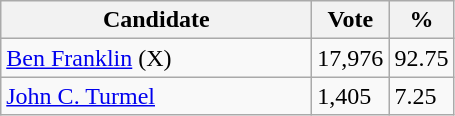<table class="wikitable">
<tr>
<th bgcolor="#DDDDFF" width="200px">Candidate</th>
<th bgcolor="#DDDDFF">Vote</th>
<th bgcolor="#DDDDFF">%</th>
</tr>
<tr>
<td><a href='#'>Ben Franklin</a> (X)</td>
<td>17,976</td>
<td>92.75</td>
</tr>
<tr>
<td><a href='#'>John C. Turmel</a></td>
<td>1,405</td>
<td>7.25</td>
</tr>
</table>
